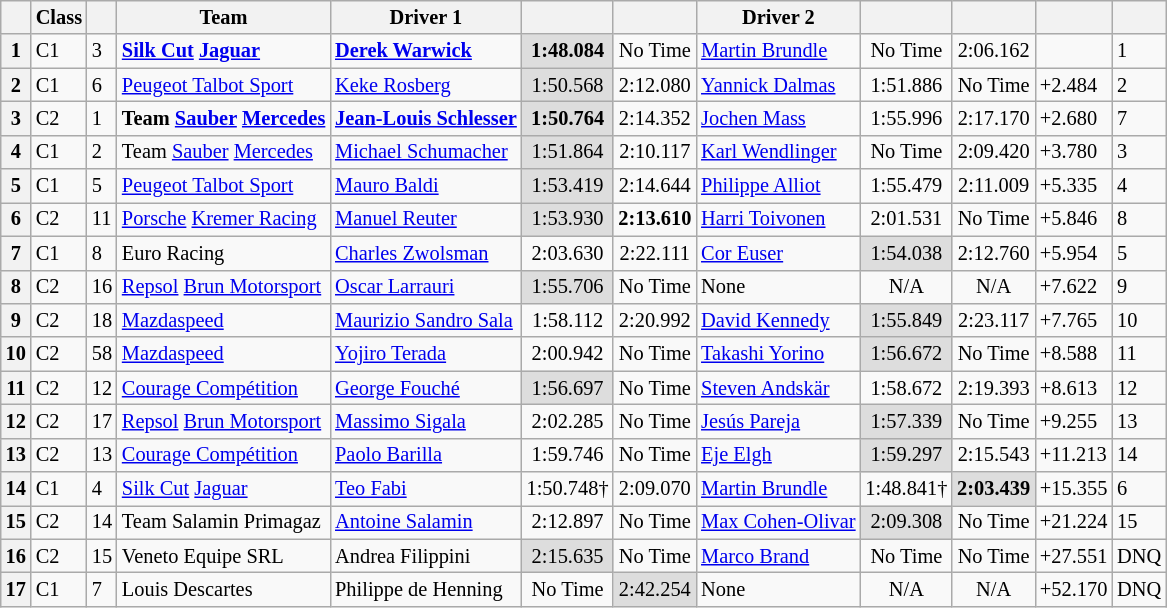<table class="wikitable sortable" style="font-size: 85%;">
<tr>
<th scope=col></th>
<th scope=col>Class</th>
<th scope=col></th>
<th scope=col>Team</th>
<th scope=col>Driver 1</th>
<th scope=col></th>
<th></th>
<th scope=col>Driver 2</th>
<th scope=col></th>
<th></th>
<th scope=col></th>
<th scope=col></th>
</tr>
<tr>
<th>1</th>
<td>C1</td>
<td>3</td>
<td><strong> <a href='#'>Silk Cut</a> <a href='#'>Jaguar</a></strong></td>
<td><strong> <a href='#'>Derek Warwick</a></strong></td>
<td align="center" style="background:#ddd;"><strong>1:48.084</strong></td>
<td align="center">No Time</td>
<td> <a href='#'>Martin Brundle</a></td>
<td align="center">No Time</td>
<td align="center">2:06.162</td>
<td></td>
<td>1</td>
</tr>
<tr>
<th>2</th>
<td>C1</td>
<td>6</td>
<td> <a href='#'>Peugeot Talbot Sport</a></td>
<td> <a href='#'>Keke Rosberg</a></td>
<td align="center" style="background:#ddd;">1:50.568</td>
<td align="center">2:12.080</td>
<td> <a href='#'>Yannick Dalmas</a></td>
<td align="center">1:51.886</td>
<td align="center">No Time</td>
<td>+2.484</td>
<td>2</td>
</tr>
<tr>
<th>3</th>
<td>C2</td>
<td>1</td>
<td><strong> Team <a href='#'>Sauber</a> <a href='#'>Mercedes</a></strong></td>
<td><strong> <a href='#'>Jean-Louis Schlesser</a></strong></td>
<td align="center" style="background:#ddd;"><strong>1:50.764</strong></td>
<td align="center">2:14.352</td>
<td> <a href='#'>Jochen Mass</a></td>
<td align="center">1:55.996</td>
<td align="center">2:17.170</td>
<td>+2.680</td>
<td>7</td>
</tr>
<tr>
<th>4</th>
<td>C1</td>
<td>2</td>
<td> Team <a href='#'>Sauber</a> <a href='#'>Mercedes</a></td>
<td> <a href='#'>Michael Schumacher</a></td>
<td align="center" style="background:#ddd;">1:51.864</td>
<td align="center">2:10.117</td>
<td> <a href='#'>Karl Wendlinger</a></td>
<td align="center">No Time</td>
<td align="center">2:09.420</td>
<td>+3.780</td>
<td>3</td>
</tr>
<tr>
<th>5</th>
<td>C1</td>
<td>5</td>
<td> <a href='#'>Peugeot Talbot Sport</a></td>
<td> <a href='#'>Mauro Baldi</a></td>
<td align="center" style="background:#ddd;">1:53.419</td>
<td align="center">2:14.644</td>
<td> <a href='#'>Philippe Alliot</a></td>
<td align="center">1:55.479</td>
<td align="center">2:11.009</td>
<td>+5.335</td>
<td>4</td>
</tr>
<tr>
<th>6</th>
<td>C2</td>
<td>11</td>
<td> <a href='#'>Porsche</a> <a href='#'>Kremer Racing</a></td>
<td> <a href='#'>Manuel Reuter</a></td>
<td align="center" style="background:#ddd;">1:53.930</td>
<td align="center"><strong>2:13.610</strong></td>
<td> <a href='#'>Harri Toivonen</a></td>
<td align="center">2:01.531</td>
<td align="center">No Time</td>
<td>+5.846</td>
<td>8</td>
</tr>
<tr>
<th>7</th>
<td>C1</td>
<td>8</td>
<td> Euro Racing</td>
<td> <a href='#'>Charles Zwolsman</a></td>
<td align="center">2:03.630</td>
<td align="center">2:22.111</td>
<td> <a href='#'>Cor Euser</a></td>
<td align="center" style="background:#ddd;">1:54.038</td>
<td align="center">2:12.760</td>
<td>+5.954</td>
<td>5</td>
</tr>
<tr>
<th>8</th>
<td>C2</td>
<td>16</td>
<td> <a href='#'>Repsol</a> <a href='#'>Brun Motorsport</a></td>
<td> <a href='#'>Oscar Larrauri</a></td>
<td align="center" style="background:#ddd;">1:55.706</td>
<td align="center">No Time</td>
<td>None</td>
<td align="center">N/A</td>
<td align="center">N/A</td>
<td>+7.622</td>
<td>9</td>
</tr>
<tr>
<th>9</th>
<td>C2</td>
<td>18</td>
<td> <a href='#'>Mazdaspeed</a></td>
<td> <a href='#'>Maurizio Sandro Sala</a></td>
<td align="center">1:58.112</td>
<td align="center">2:20.992</td>
<td> <a href='#'>David Kennedy</a></td>
<td align="center" style="background:#ddd;">1:55.849</td>
<td align="center">2:23.117</td>
<td>+7.765</td>
<td>10</td>
</tr>
<tr>
<th>10</th>
<td>C2</td>
<td>58</td>
<td> <a href='#'>Mazdaspeed</a></td>
<td> <a href='#'>Yojiro Terada</a></td>
<td align="center">2:00.942</td>
<td align="center">No Time</td>
<td> <a href='#'>Takashi Yorino</a></td>
<td align="center" style="background:#ddd;">1:56.672</td>
<td align="center">No Time</td>
<td>+8.588</td>
<td>11</td>
</tr>
<tr>
<th>11</th>
<td>C2</td>
<td>12</td>
<td> <a href='#'>Courage Compétition</a></td>
<td> <a href='#'>George Fouché</a></td>
<td align="center" style="background:#ddd;">1:56.697</td>
<td align="center">No Time</td>
<td> <a href='#'>Steven Andskär</a></td>
<td align="center">1:58.672</td>
<td align="center">2:19.393</td>
<td>+8.613</td>
<td>12</td>
</tr>
<tr>
<th>12</th>
<td>C2</td>
<td>17</td>
<td> <a href='#'>Repsol</a> <a href='#'>Brun Motorsport</a></td>
<td> <a href='#'>Massimo Sigala</a></td>
<td align="center">2:02.285</td>
<td align="center">No Time</td>
<td> <a href='#'>Jesús Pareja</a></td>
<td align="center" style="background:#ddd;">1:57.339</td>
<td align="center">No Time</td>
<td>+9.255</td>
<td>13</td>
</tr>
<tr>
<th>13</th>
<td>C2</td>
<td>13</td>
<td> <a href='#'>Courage Compétition</a></td>
<td> <a href='#'>Paolo Barilla</a></td>
<td align="center">1:59.746</td>
<td align="center">No Time</td>
<td> <a href='#'>Eje Elgh</a></td>
<td align="center" style="background:#ddd;">1:59.297</td>
<td align="center">2:15.543</td>
<td>+11.213</td>
<td>14</td>
</tr>
<tr>
<th>14</th>
<td>C1</td>
<td>4</td>
<td> <a href='#'>Silk Cut</a> <a href='#'>Jaguar</a></td>
<td> <a href='#'>Teo Fabi</a></td>
<td align="center">1:50.748†</td>
<td align="center">2:09.070</td>
<td> <a href='#'>Martin Brundle</a></td>
<td align="center">1:48.841†</td>
<td align="center" style="background:#ddd;"><strong>2:03.439</strong></td>
<td>+15.355</td>
<td>6</td>
</tr>
<tr>
<th>15</th>
<td>C2</td>
<td>14</td>
<td> Team Salamin Primagaz</td>
<td> <a href='#'>Antoine Salamin</a></td>
<td align="center">2:12.897</td>
<td align="center">No Time</td>
<td> <a href='#'>Max Cohen-Olivar</a></td>
<td align="center" style="background:#ddd;">2:09.308</td>
<td align="center">No Time</td>
<td>+21.224</td>
<td>15</td>
</tr>
<tr>
<th>16</th>
<td>C2</td>
<td>15</td>
<td> Veneto Equipe SRL</td>
<td> Andrea Filippini</td>
<td align="center" style="background:#ddd;">2:15.635</td>
<td align="center">No Time</td>
<td> <a href='#'>Marco Brand</a></td>
<td align="center">No Time</td>
<td align="center">No Time</td>
<td>+27.551</td>
<td>DNQ</td>
</tr>
<tr>
<th>17</th>
<td>C1</td>
<td>7</td>
<td> Louis Descartes</td>
<td> Philippe de Henning</td>
<td align="center">No Time</td>
<td align="center" style="background:#ddd;">2:42.254</td>
<td>None</td>
<td align="center">N/A</td>
<td align="center">N/A</td>
<td>+52.170</td>
<td>DNQ</td>
</tr>
</table>
